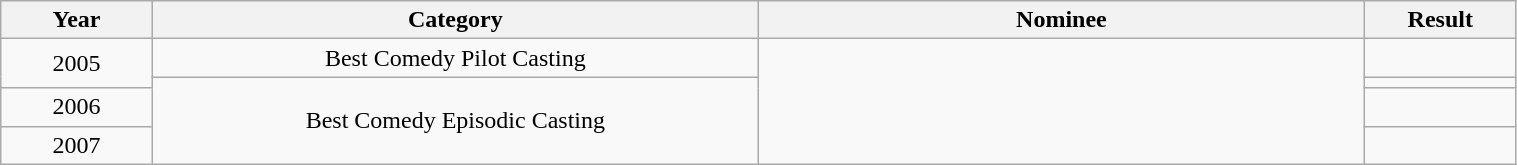<table class="wikitable" width="80%">
<tr>
<th width="10%">Year</th>
<th width="40%">Category</th>
<th width="40%">Nominee</th>
<th width="10%">Result</th>
</tr>
<tr>
<td rowspan="2" align="center">2005</td>
<td align="center">Best Comedy Pilot Casting</td>
<td align="center" rowspan="4"></td>
<td></td>
</tr>
<tr>
<td align="center" rowspan="3">Best Comedy Episodic Casting</td>
<td></td>
</tr>
<tr>
<td align="center">2006</td>
<td></td>
</tr>
<tr>
<td align="center">2007</td>
<td></td>
</tr>
</table>
